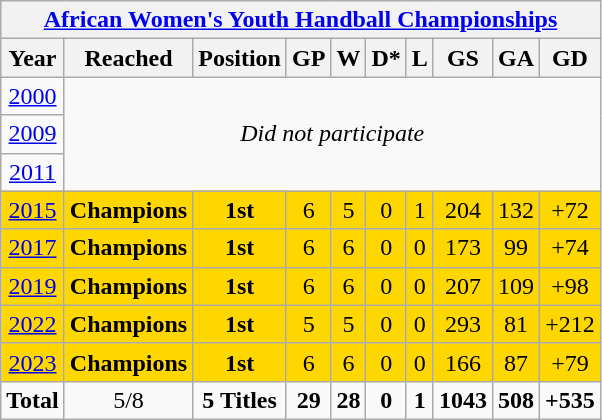<table class="wikitable" style="text-align: center;">
<tr>
<th colspan="10"><a href='#'>African Women's Youth Handball Championships</a></th>
</tr>
<tr>
<th>Year</th>
<th>Reached</th>
<th>Position</th>
<th>GP</th>
<th>W</th>
<th>D*</th>
<th>L</th>
<th>GS</th>
<th>GA</th>
<th>GD</th>
</tr>
<tr>
<td> <a href='#'>2000</a></td>
<td rowspan="3" colspan="9"><em>Did not participate</em></td>
</tr>
<tr>
<td> <a href='#'>2009</a></td>
</tr>
<tr>
<td> <a href='#'>2011</a></td>
</tr>
<tr bgcolor=gold>
<td> <a href='#'>2015</a></td>
<td><strong>Champions</strong></td>
<td bgcolor=gold><strong>1st</strong></td>
<td>6</td>
<td>5</td>
<td>0</td>
<td>1</td>
<td>204</td>
<td>132</td>
<td>+72</td>
</tr>
<tr bgcolor=gold>
<td> <a href='#'>2017</a></td>
<td><strong>Champions</strong></td>
<td bgcolor=gold><strong>1st</strong></td>
<td>6</td>
<td>6</td>
<td>0</td>
<td>0</td>
<td>173</td>
<td>99</td>
<td>+74</td>
</tr>
<tr bgcolor=gold>
<td> <a href='#'>2019</a></td>
<td><strong>Champions</strong></td>
<td bgcolor=gold><strong>1st</strong></td>
<td>6</td>
<td>6</td>
<td>0</td>
<td>0</td>
<td>207</td>
<td>109</td>
<td>+98</td>
</tr>
<tr bgcolor=gold>
<td> <a href='#'>2022</a></td>
<td><strong>Champions</strong></td>
<td bgcolor=gold><strong>1st</strong></td>
<td>5</td>
<td>5</td>
<td>0</td>
<td>0</td>
<td>293</td>
<td>81</td>
<td>+212</td>
</tr>
<tr bgcolor=gold>
<td> <a href='#'>2023</a></td>
<td><strong>Champions</strong></td>
<td bgcolor=gold><strong>1st</strong></td>
<td>6</td>
<td>6</td>
<td>0</td>
<td>0</td>
<td>166</td>
<td>87</td>
<td>+79</td>
</tr>
<tr>
<td><strong>Total</strong></td>
<td>5/8</td>
<td><strong>5 Titles</strong></td>
<td><strong>29</strong></td>
<td><strong>28</strong></td>
<td><strong>0</strong></td>
<td><strong>1</strong></td>
<td><strong>1043</strong></td>
<td><strong>508</strong></td>
<td><strong>+535</strong></td>
</tr>
</table>
